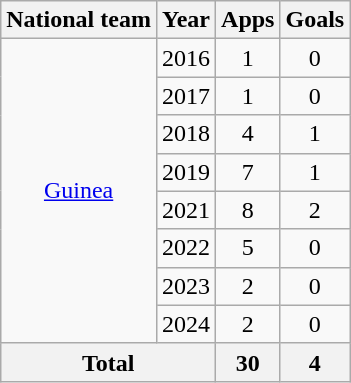<table class="wikitable" style="text-align:center">
<tr>
<th>National team</th>
<th>Year</th>
<th>Apps</th>
<th>Goals</th>
</tr>
<tr>
<td rowspan="8"><a href='#'>Guinea</a></td>
<td>2016</td>
<td>1</td>
<td>0</td>
</tr>
<tr>
<td>2017</td>
<td>1</td>
<td>0</td>
</tr>
<tr>
<td>2018</td>
<td>4</td>
<td>1</td>
</tr>
<tr>
<td>2019</td>
<td>7</td>
<td>1</td>
</tr>
<tr>
<td>2021</td>
<td>8</td>
<td>2</td>
</tr>
<tr>
<td>2022</td>
<td>5</td>
<td>0</td>
</tr>
<tr>
<td>2023</td>
<td>2</td>
<td>0</td>
</tr>
<tr>
<td>2024</td>
<td>2</td>
<td>0</td>
</tr>
<tr>
<th colspan="2">Total</th>
<th>30</th>
<th>4</th>
</tr>
</table>
